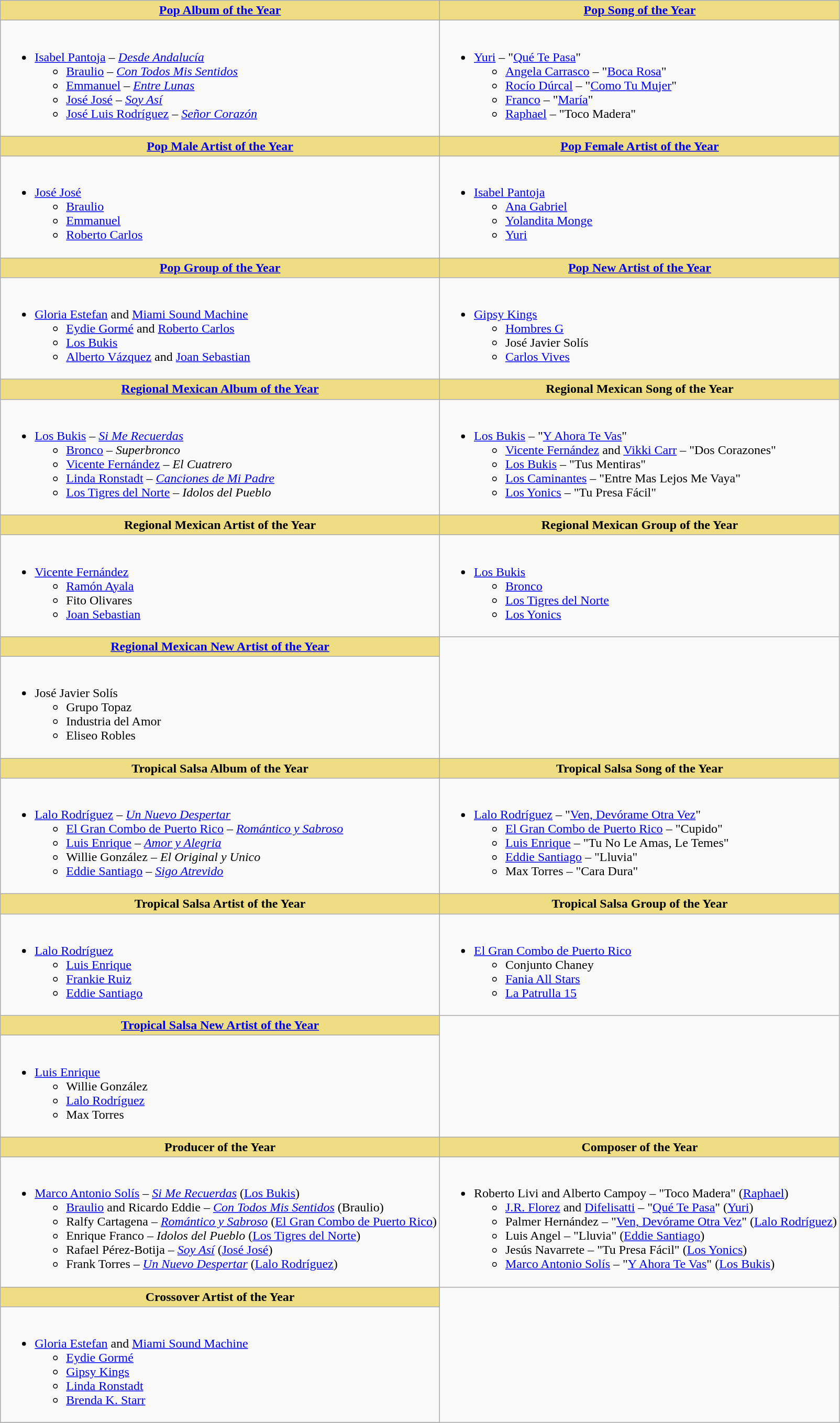<table class=wikitable>
<tr>
<th scope="col" style="background:#EEDD82;" ! style="width="50%"><a href='#'>Pop Album of the Year</a></th>
<th scope="col" style="background:#EEDD82;" ! style="width="50%"><a href='#'>Pop Song of the Year</a></th>
</tr>
<tr>
<td scope="row" valign="top"><br><ul><li><a href='#'>Isabel Pantoja</a> – <em><a href='#'>Desde Andalucía</a></em><ul><li><a href='#'>Braulio</a> – <em><a href='#'>Con Todos Mis Sentidos</a></em></li><li><a href='#'>Emmanuel</a> – <em><a href='#'>Entre Lunas</a></em></li><li><a href='#'>José José</a> – <em><a href='#'>Soy Así</a></em></li><li><a href='#'>José Luis Rodríguez</a> – <em><a href='#'>Señor Corazón</a></em></li></ul></li></ul></td>
<td scope="row" valign="top"><br><ul><li><a href='#'>Yuri</a> – "<a href='#'>Qué Te Pasa</a>"<ul><li><a href='#'>Angela Carrasco</a> – "<a href='#'>Boca Rosa</a>"</li><li><a href='#'>Rocío Dúrcal</a> – "<a href='#'>Como Tu Mujer</a>"</li><li><a href='#'>Franco</a> – "<a href='#'>María</a>"</li><li><a href='#'>Raphael</a> – "Toco Madera"</li></ul></li></ul></td>
</tr>
<tr>
<th scope="col" style="background:#EEDD82;" ! style="width="50%"><a href='#'>Pop Male Artist of the Year</a></th>
<th scope="col" style="background:#EEDD82;" ! style="width="50%"><a href='#'>Pop Female Artist of the Year</a></th>
</tr>
<tr>
<td scope="row" valign="top"><br><ul><li><a href='#'>José José</a><ul><li><a href='#'>Braulio</a></li><li><a href='#'>Emmanuel</a></li><li><a href='#'>Roberto Carlos</a></li></ul></li></ul></td>
<td scope="row" valign="top"><br><ul><li><a href='#'>Isabel Pantoja</a><ul><li><a href='#'>Ana Gabriel</a></li><li><a href='#'>Yolandita Monge</a></li><li><a href='#'>Yuri</a></li></ul></li></ul></td>
</tr>
<tr>
<th scope="col" style="background:#EEDD82;" ! style="width="50%"><a href='#'>Pop Group of the Year</a></th>
<th scope="col" style="background:#EEDD82;" ! style="width="50%"><a href='#'>Pop New Artist of the Year</a></th>
</tr>
<tr>
<td scope="row" valign="top"><br><ul><li><a href='#'>Gloria Estefan</a> and <a href='#'>Miami Sound Machine</a><ul><li><a href='#'>Eydie Gormé</a> and <a href='#'>Roberto Carlos</a></li><li><a href='#'>Los Bukis</a></li><li><a href='#'>Alberto Vázquez</a> and <a href='#'>Joan Sebastian</a></li></ul></li></ul></td>
<td scope="row" valign="top"><br><ul><li><a href='#'>Gipsy Kings</a><ul><li><a href='#'>Hombres G</a></li><li>José Javier Solís</li><li><a href='#'>Carlos Vives</a></li></ul></li></ul></td>
</tr>
<tr>
<th scope="col" style="background:#EEDD82;" ! style="width="50%"><a href='#'>Regional Mexican Album of the Year</a></th>
<th scope="col" style="background:#EEDD82;" ! style="width="50%">Regional Mexican Song of the Year</th>
</tr>
<tr>
<td scope="row" valign="top"><br><ul><li><a href='#'>Los Bukis</a> – <em><a href='#'>Si Me Recuerdas</a></em><ul><li><a href='#'>Bronco</a> – <em>Superbronco</em></li><li><a href='#'>Vicente Fernández</a> – <em>El Cuatrero</em></li><li><a href='#'>Linda Ronstadt</a> – <em><a href='#'>Canciones de Mi Padre</a></em></li><li><a href='#'>Los Tigres del Norte</a> – <em>Idolos del Pueblo</em></li></ul></li></ul></td>
<td scope="row" valign="top"><br><ul><li><a href='#'>Los Bukis</a> – "<a href='#'>Y Ahora Te Vas</a>"<ul><li><a href='#'>Vicente Fernández</a> and <a href='#'>Vikki Carr</a> – "Dos Corazones"</li><li><a href='#'>Los Bukis</a> – "Tus Mentiras"</li><li><a href='#'>Los Caminantes</a> – "Entre Mas Lejos Me Vaya"</li><li><a href='#'>Los Yonics</a> – "Tu Presa Fácil"</li></ul></li></ul></td>
</tr>
<tr>
<th scope="col" style="background:#EEDD82;" ! style="width="50%">Regional Mexican Artist of the Year</th>
<th scope="col" style="background:#EEDD82;" ! style="width="50%">Regional Mexican Group of the Year</th>
</tr>
<tr>
<td scope="row" valign="top"><br><ul><li><a href='#'>Vicente Fernández</a><ul><li><a href='#'>Ramón Ayala</a></li><li>Fito Olivares</li><li><a href='#'>Joan Sebastian</a></li></ul></li></ul></td>
<td scope="row" valign="top"><br><ul><li><a href='#'>Los Bukis</a><ul><li><a href='#'>Bronco</a></li><li><a href='#'>Los Tigres del Norte</a></li><li><a href='#'>Los Yonics</a></li></ul></li></ul></td>
</tr>
<tr>
<th scope="col" style="background:#EEDD82;" ! style="width="50%"><a href='#'>Regional Mexican New Artist of the Year</a></th>
</tr>
<tr>
<td scope="row" valign="top"><br><ul><li>José Javier Solís<ul><li>Grupo Topaz</li><li>Industria del Amor</li><li>Eliseo Robles</li></ul></li></ul></td>
</tr>
<tr>
<th scope="col" style="background:#EEDD82;" ! style="width="50%">Tropical Salsa Album of the Year</th>
<th scope="col" style="background:#EEDD82;" ! style="width="50%">Tropical Salsa Song of the Year</th>
</tr>
<tr>
<td scope="row" valign="top"><br><ul><li><a href='#'>Lalo Rodríguez</a> – <em><a href='#'>Un Nuevo Despertar</a></em><ul><li><a href='#'>El Gran Combo de Puerto Rico</a> – <em><a href='#'>Romántico y Sabroso</a></em></li><li><a href='#'>Luis Enrique</a> – <em><a href='#'>Amor y Alegria</a></em></li><li>Willie González – <em>El Original y Unico</em></li><li><a href='#'>Eddie Santiago</a> – <em><a href='#'>Sigo Atrevido</a></em></li></ul></li></ul></td>
<td scope="row" valign="top"><br><ul><li><a href='#'>Lalo Rodríguez</a> – "<a href='#'>Ven, Devórame Otra Vez</a>"<ul><li><a href='#'>El Gran Combo de Puerto Rico</a> – "Cupido"</li><li><a href='#'>Luis Enrique</a> – "Tu No Le Amas, Le Temes"</li><li><a href='#'>Eddie Santiago</a> – "Lluvia"</li><li>Max Torres – "Cara Dura"</li></ul></li></ul></td>
</tr>
<tr>
<th scope="col" style="background:#EEDD82;" ! style="width="50%">Tropical Salsa Artist of the Year</th>
<th scope="col" style="background:#EEDD82;" ! style="width="50%">Tropical Salsa Group of the Year</th>
</tr>
<tr>
<td scope="row" valign="top"><br><ul><li><a href='#'>Lalo Rodríguez</a><ul><li><a href='#'>Luis Enrique</a></li><li><a href='#'>Frankie Ruiz</a></li><li><a href='#'>Eddie Santiago</a></li></ul></li></ul></td>
<td scope="row" valign="top"><br><ul><li><a href='#'>El Gran Combo de Puerto Rico</a><ul><li>Conjunto Chaney</li><li><a href='#'>Fania All Stars</a></li><li><a href='#'>La Patrulla 15</a></li></ul></li></ul></td>
</tr>
<tr>
<th scope="col" style="background:#EEDD82;" ! style="width="50%"><a href='#'>Tropical Salsa New Artist of the Year</a></th>
</tr>
<tr>
<td scope="row" valign="top"><br><ul><li><a href='#'>Luis Enrique</a><ul><li>Willie González</li><li><a href='#'>Lalo Rodríguez</a></li><li>Max Torres</li></ul></li></ul></td>
</tr>
<tr>
<th scope="col" style="background:#EEDD82;" ! style="width="50%">Producer of the Year</th>
<th scope="col" style="background:#EEDD82;" ! style="width="50%">Composer of the Year</th>
</tr>
<tr>
<td scope="row" valign="top"><br><ul><li><a href='#'>Marco Antonio Solís</a> – <em><a href='#'>Si Me Recuerdas</a></em> (<a href='#'>Los Bukis</a>)<ul><li><a href='#'>Braulio</a> and Ricardo Eddie – <em><a href='#'>Con Todos Mis Sentidos</a></em> (Braulio)</li><li>Ralfy Cartagena – <em><a href='#'>Romántico y Sabroso</a></em> (<a href='#'>El Gran Combo de Puerto Rico</a>)</li><li>Enrique Franco – <em>Idolos del Pueblo</em> (<a href='#'>Los Tigres del Norte</a>)</li><li>Rafael Pérez-Botija – <em><a href='#'>Soy Así</a></em> (<a href='#'>José José</a>)</li><li>Frank Torres – <em><a href='#'>Un Nuevo Despertar</a></em> (<a href='#'>Lalo Rodríguez</a>)</li></ul></li></ul></td>
<td scope="row" valign="top"><br><ul><li>Roberto Livi and Alberto Campoy – "Toco Madera" (<a href='#'>Raphael</a>)<ul><li><a href='#'>J.R. Florez</a> and <a href='#'>Difelisatti</a> – "<a href='#'>Qué Te Pasa</a>" (<a href='#'>Yuri</a>)</li><li>Palmer Hernández – "<a href='#'>Ven, Devórame Otra Vez</a>" (<a href='#'>Lalo Rodríguez</a>)</li><li>Luis Angel – "Lluvia" (<a href='#'>Eddie Santiago</a>)</li><li>Jesús Navarrete – "Tu Presa Fácil" (<a href='#'>Los Yonics</a>)</li><li><a href='#'>Marco Antonio Solís</a> – "<a href='#'>Y Ahora Te Vas</a>" (<a href='#'>Los Bukis</a>)</li></ul></li></ul></td>
</tr>
<tr>
<th scope="col" style="background:#EEDD82;" ! style="width="50%">Crossover Artist of the Year</th>
</tr>
<tr>
<td scope="row" valign="top"><br><ul><li><a href='#'>Gloria Estefan</a> and <a href='#'>Miami Sound Machine</a><ul><li><a href='#'>Eydie Gormé</a></li><li><a href='#'>Gipsy Kings</a></li><li><a href='#'>Linda Ronstadt</a></li><li><a href='#'>Brenda K. Starr</a></li></ul></li></ul></td>
</tr>
<tr>
</tr>
</table>
